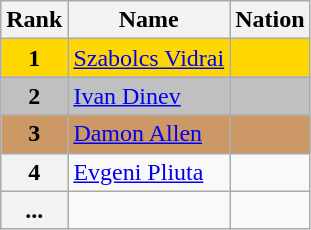<table class="wikitable">
<tr>
<th>Rank</th>
<th>Name</th>
<th>Nation</th>
</tr>
<tr bgcolor="gold">
<td align="center"><strong>1</strong></td>
<td><a href='#'>Szabolcs Vidrai</a></td>
<td></td>
</tr>
<tr bgcolor="silver">
<td align="center"><strong>2</strong></td>
<td><a href='#'>Ivan Dinev</a></td>
<td></td>
</tr>
<tr bgcolor="cc9966">
<td align="center"><strong>3</strong></td>
<td><a href='#'>Damon Allen</a></td>
<td></td>
</tr>
<tr>
<th>4</th>
<td><a href='#'>Evgeni Pliuta</a></td>
<td></td>
</tr>
<tr>
<th>...</th>
<td></td>
<td></td>
</tr>
</table>
